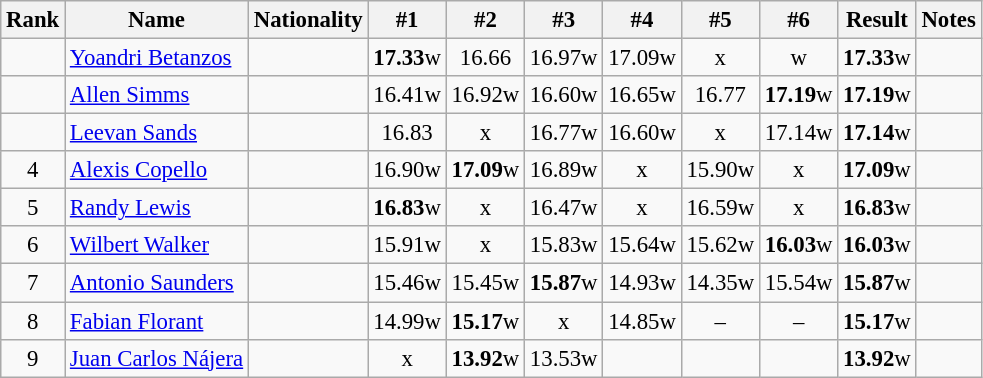<table class="wikitable sortable" style="text-align:center;font-size:95%">
<tr>
<th>Rank</th>
<th>Name</th>
<th>Nationality</th>
<th>#1</th>
<th>#2</th>
<th>#3</th>
<th>#4</th>
<th>#5</th>
<th>#6</th>
<th>Result</th>
<th>Notes</th>
</tr>
<tr>
<td></td>
<td align=left><a href='#'>Yoandri Betanzos</a></td>
<td align=left></td>
<td><strong>17.33</strong>w</td>
<td>16.66</td>
<td>16.97w</td>
<td>17.09w</td>
<td>x</td>
<td>w</td>
<td><strong>17.33</strong>w</td>
<td></td>
</tr>
<tr>
<td></td>
<td align=left><a href='#'>Allen Simms</a></td>
<td align=left></td>
<td>16.41w</td>
<td>16.92w</td>
<td>16.60w</td>
<td>16.65w</td>
<td>16.77</td>
<td><strong>17.19</strong>w</td>
<td><strong>17.19</strong>w</td>
<td></td>
</tr>
<tr>
<td></td>
<td align=left><a href='#'>Leevan Sands</a></td>
<td align=left></td>
<td>16.83</td>
<td>x</td>
<td>16.77w</td>
<td>16.60w</td>
<td>x</td>
<td>17.14w</td>
<td><strong>17.14</strong>w</td>
<td></td>
</tr>
<tr>
<td>4</td>
<td align=left><a href='#'>Alexis Copello</a></td>
<td align=left></td>
<td>16.90w</td>
<td><strong>17.09</strong>w</td>
<td>16.89w</td>
<td>x</td>
<td>15.90w</td>
<td>x</td>
<td><strong>17.09</strong>w</td>
<td></td>
</tr>
<tr>
<td>5</td>
<td align=left><a href='#'>Randy Lewis</a></td>
<td align=left></td>
<td><strong>16.83</strong>w</td>
<td>x</td>
<td>16.47w</td>
<td>x</td>
<td>16.59w</td>
<td>x</td>
<td><strong>16.83</strong>w</td>
<td></td>
</tr>
<tr>
<td>6</td>
<td align=left><a href='#'>Wilbert Walker</a></td>
<td align=left></td>
<td>15.91w</td>
<td>x</td>
<td>15.83w</td>
<td>15.64w</td>
<td>15.62w</td>
<td><strong>16.03</strong>w</td>
<td><strong>16.03</strong>w</td>
<td></td>
</tr>
<tr>
<td>7</td>
<td align=left><a href='#'>Antonio Saunders</a></td>
<td align=left></td>
<td>15.46w</td>
<td>15.45w</td>
<td><strong>15.87</strong>w</td>
<td>14.93w</td>
<td>14.35w</td>
<td>15.54w</td>
<td><strong>15.87</strong>w</td>
<td></td>
</tr>
<tr>
<td>8</td>
<td align=left><a href='#'>Fabian Florant</a></td>
<td align=left></td>
<td>14.99w</td>
<td><strong>15.17</strong>w</td>
<td>x</td>
<td>14.85w</td>
<td>–</td>
<td>–</td>
<td><strong>15.17</strong>w</td>
<td></td>
</tr>
<tr>
<td>9</td>
<td align=left><a href='#'>Juan Carlos Nájera</a></td>
<td align=left></td>
<td>x</td>
<td><strong>13.92</strong>w</td>
<td>13.53w</td>
<td></td>
<td></td>
<td></td>
<td><strong>13.92</strong>w</td>
<td></td>
</tr>
</table>
